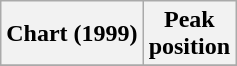<table class="wikitable">
<tr>
<th>Chart (1999)</th>
<th>Peak<br>position</th>
</tr>
<tr>
</tr>
</table>
